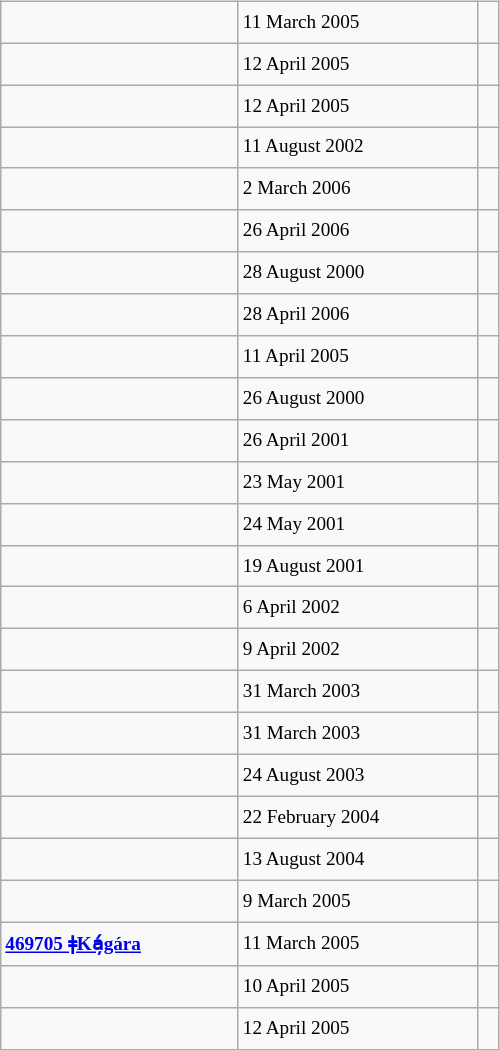<table class="wikitable" style="font-size: 80%; float: left; width: 26em; margin-right: 1em; height: 700px">
<tr>
<td></td>
<td>11 March 2005</td>
<td></td>
</tr>
<tr>
<td></td>
<td>12 April 2005</td>
<td></td>
</tr>
<tr>
<td></td>
<td>12 April 2005</td>
<td></td>
</tr>
<tr>
<td></td>
<td>11 August 2002</td>
<td></td>
</tr>
<tr>
<td></td>
<td>2 March 2006</td>
<td></td>
</tr>
<tr>
<td></td>
<td>26 April 2006</td>
<td></td>
</tr>
<tr>
<td></td>
<td>28 August 2000</td>
<td></td>
</tr>
<tr>
<td></td>
<td>28 April 2006</td>
<td></td>
</tr>
<tr>
<td></td>
<td>11 April 2005</td>
<td></td>
</tr>
<tr>
<td></td>
<td>26 August 2000</td>
<td></td>
</tr>
<tr>
<td></td>
<td>26 April 2001</td>
<td> </td>
</tr>
<tr>
<td></td>
<td>23 May 2001</td>
<td></td>
</tr>
<tr>
<td></td>
<td>24 May 2001</td>
<td></td>
</tr>
<tr>
<td><strong></strong></td>
<td>19 August 2001</td>
<td></td>
</tr>
<tr>
<td></td>
<td>6 April 2002</td>
<td></td>
</tr>
<tr>
<td></td>
<td>9 April 2002</td>
<td></td>
</tr>
<tr>
<td></td>
<td>31 March 2003</td>
<td></td>
</tr>
<tr>
<td></td>
<td>31 March 2003</td>
<td></td>
</tr>
<tr>
<td></td>
<td>24 August 2003</td>
<td></td>
</tr>
<tr>
<td></td>
<td>22 February 2004</td>
<td></td>
</tr>
<tr>
<td></td>
<td>13 August 2004</td>
<td></td>
</tr>
<tr>
<td></td>
<td>9 March 2005</td>
<td></td>
</tr>
<tr>
<td><strong><a href='#'>469705 ǂKá̦gára</a></strong></td>
<td>11 March 2005</td>
<td></td>
</tr>
<tr>
<td></td>
<td>10 April 2005</td>
<td></td>
</tr>
<tr>
<td></td>
<td>12 April 2005</td>
<td></td>
</tr>
</table>
